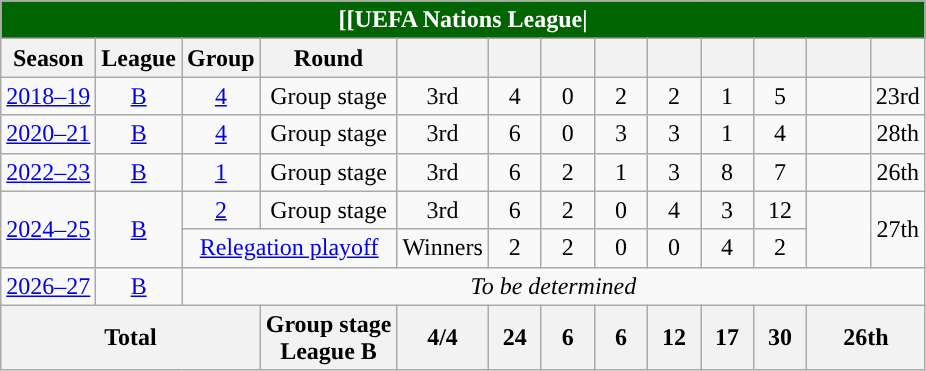<table class="wikitable" style="text-align: center;">
<tr>
<th colspan=13 style="background:#006400;color:#FFFFFF;">[[UEFA Nations League|</th>
</tr>
<tr>
<th>Season</th>
<th>League</th>
<th>Group</th>
<th>Round</th>
<th width=28></th>
<th width=28></th>
<th width=28></th>
<th width=28></th>
<th width=28></th>
<th width=28></th>
<th width=28></th>
<th width=35></th>
<th width=28></th>
</tr>
<tr>
<td><a href='#'>2018–19</a></td>
<td><a href='#'>B</a></td>
<td><a href='#'>4</a></td>
<td>Group stage</td>
<td>3rd</td>
<td>4</td>
<td>0</td>
<td>2</td>
<td>2</td>
<td>1</td>
<td>5</td>
<td></td>
<td>23rd</td>
</tr>
<tr>
<td><a href='#'>2020–21</a></td>
<td><a href='#'>B</a></td>
<td><a href='#'>4</a></td>
<td>Group stage</td>
<td>3rd</td>
<td>6</td>
<td>0</td>
<td>3</td>
<td>3</td>
<td>1</td>
<td>4</td>
<td></td>
<td>28th</td>
</tr>
<tr>
<td><a href='#'>2022–23</a></td>
<td><a href='#'>B</a></td>
<td><a href='#'>1</a></td>
<td>Group stage</td>
<td>3rd</td>
<td>6</td>
<td>2</td>
<td>1</td>
<td>3</td>
<td>8</td>
<td>7</td>
<td></td>
<td>26th</td>
</tr>
<tr>
<td rowspan="2"><a href='#'>2024–25</a></td>
<td rowspan="2"><a href='#'>B</a></td>
<td><a href='#'>2</a></td>
<td>Group stage</td>
<td>3rd</td>
<td>6</td>
<td>2</td>
<td>0</td>
<td>4</td>
<td>3</td>
<td>12</td>
<td rowspan="2"></td>
<td rowspan="2">27th</td>
</tr>
<tr>
<td colspan="2"><a href='#'>Relegation playoff</a></td>
<td>Winners</td>
<td>2</td>
<td>2</td>
<td>0</td>
<td>0</td>
<td>4</td>
<td>2</td>
</tr>
<tr>
<td><a href='#'>2026–27</a></td>
<td><a href='#'>B</a></td>
<td colspan="11"><em>To be determined</em></td>
</tr>
<tr>
<th colspan=3>Total</th>
<th>Group stage<br>League B</th>
<th>4/4</th>
<th>24</th>
<th>6</th>
<th>6</th>
<th>12</th>
<th>17</th>
<th>30</th>
<th colspan=2>26th<br></th>
</tr>
</table>
